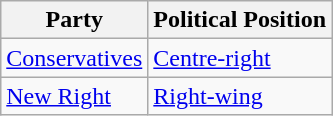<table class="wikitable mw-collapsible mw-collapsed">
<tr>
<th>Party</th>
<th>Political Position</th>
</tr>
<tr>
<td><a href='#'>Conservatives</a></td>
<td><a href='#'>Centre-right</a></td>
</tr>
<tr>
<td><a href='#'>New Right</a></td>
<td><a href='#'>Right-wing</a></td>
</tr>
</table>
